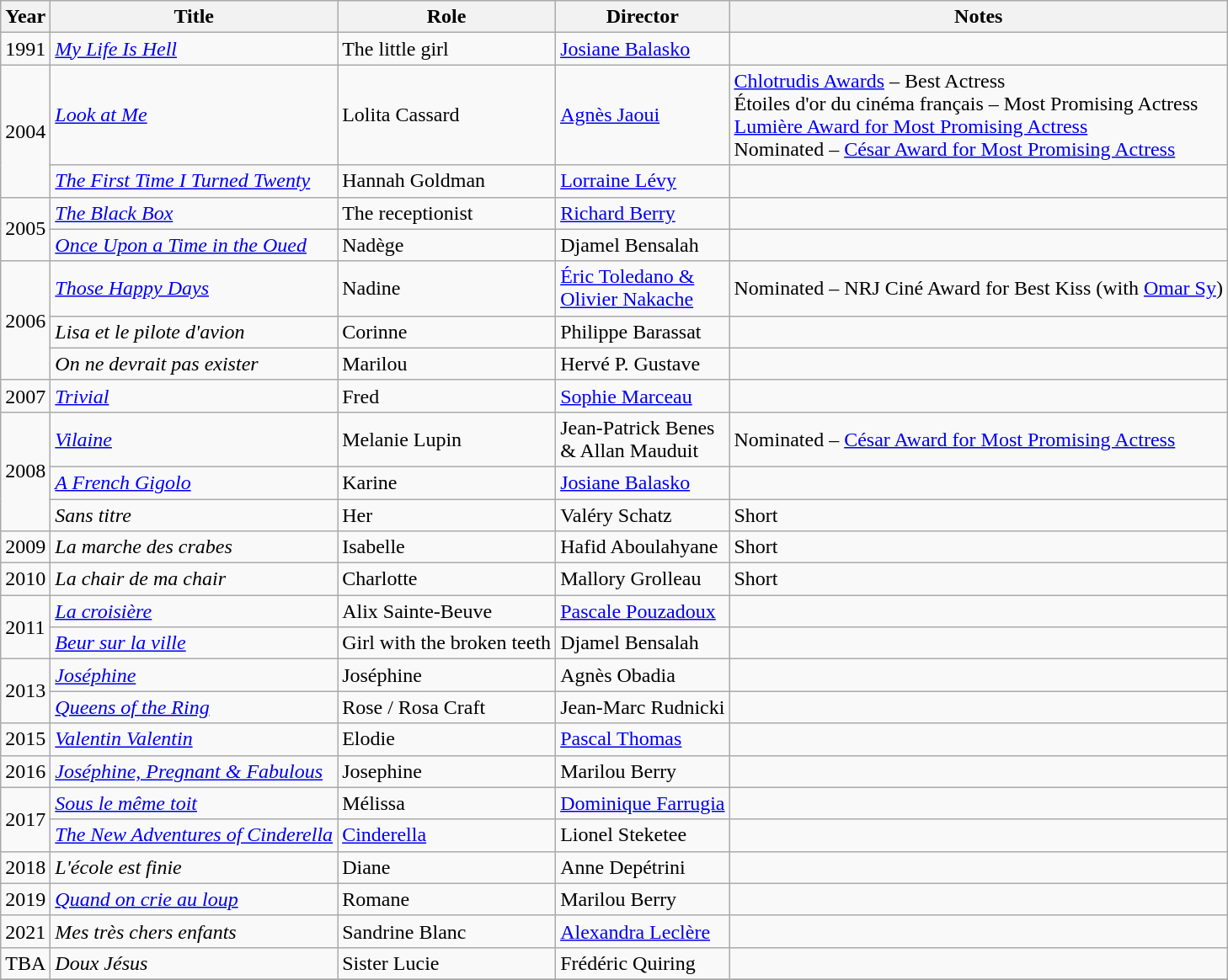<table class="wikitable sortable">
<tr>
<th>Year</th>
<th>Title</th>
<th>Role</th>
<th>Director</th>
<th class="unsortable">Notes</th>
</tr>
<tr>
<td>1991</td>
<td><em><a href='#'>My Life Is Hell</a></em></td>
<td>The little girl</td>
<td><a href='#'>Josiane Balasko</a></td>
<td></td>
</tr>
<tr>
<td rowspan=2>2004</td>
<td><em><a href='#'>Look at Me</a></em></td>
<td>Lolita Cassard</td>
<td><a href='#'>Agnès Jaoui</a></td>
<td><a href='#'>Chlotrudis Awards</a> – Best Actress<br>Étoiles d'or du cinéma français – Most Promising Actress<br><a href='#'>Lumière Award for Most Promising Actress</a><br>Nominated – <a href='#'>César Award for Most Promising Actress</a></td>
</tr>
<tr>
<td><em><a href='#'>The First Time I Turned Twenty</a></em></td>
<td>Hannah Goldman</td>
<td><a href='#'>Lorraine Lévy</a></td>
<td></td>
</tr>
<tr>
<td rowspan=2>2005</td>
<td><em><a href='#'>The Black Box</a></em></td>
<td>The receptionist</td>
<td><a href='#'>Richard Berry</a></td>
<td></td>
</tr>
<tr>
<td><em><a href='#'>Once Upon a Time in the Oued</a></em></td>
<td>Nadège</td>
<td>Djamel Bensalah</td>
<td></td>
</tr>
<tr>
<td rowspan=3>2006</td>
<td><em><a href='#'>Those Happy Days</a></em></td>
<td>Nadine</td>
<td><a href='#'>Éric Toledano &<br> Olivier Nakache</a></td>
<td>Nominated – NRJ Ciné Award for Best Kiss (with <a href='#'>Omar Sy</a>)</td>
</tr>
<tr>
<td><em>Lisa et le pilote d'avion</em></td>
<td>Corinne</td>
<td>Philippe Barassat</td>
<td></td>
</tr>
<tr>
<td><em>On ne devrait pas exister</em></td>
<td>Marilou</td>
<td>Hervé P. Gustave</td>
<td></td>
</tr>
<tr>
<td>2007</td>
<td><em><a href='#'>Trivial</a></em></td>
<td>Fred</td>
<td><a href='#'>Sophie Marceau</a></td>
<td></td>
</tr>
<tr>
<td rowspan=3>2008</td>
<td><em><a href='#'>Vilaine</a></em></td>
<td>Melanie Lupin</td>
<td>Jean-Patrick Benes<br> & Allan Mauduit</td>
<td>Nominated – <a href='#'>César Award for Most Promising Actress</a></td>
</tr>
<tr>
<td><em><a href='#'>A French Gigolo</a></em></td>
<td>Karine</td>
<td><a href='#'>Josiane Balasko</a></td>
<td></td>
</tr>
<tr>
<td><em>Sans titre</em></td>
<td>Her</td>
<td>Valéry Schatz</td>
<td>Short</td>
</tr>
<tr>
<td>2009</td>
<td><em>La marche des crabes</em></td>
<td>Isabelle</td>
<td>Hafid Aboulahyane</td>
<td>Short</td>
</tr>
<tr>
<td>2010</td>
<td><em>La chair de ma chair</em></td>
<td>Charlotte</td>
<td>Mallory Grolleau</td>
<td>Short</td>
</tr>
<tr>
<td rowspan=2>2011</td>
<td><em><a href='#'>La croisière</a></em></td>
<td>Alix Sainte-Beuve</td>
<td><a href='#'>Pascale Pouzadoux</a></td>
<td></td>
</tr>
<tr>
<td><em><a href='#'>Beur sur la ville</a></em></td>
<td>Girl with the broken teeth</td>
<td>Djamel Bensalah</td>
<td></td>
</tr>
<tr>
<td rowspan=2>2013</td>
<td><em><a href='#'>Joséphine</a></em></td>
<td>Joséphine</td>
<td>Agnès Obadia</td>
<td></td>
</tr>
<tr>
<td><em><a href='#'>Queens of the Ring</a></em></td>
<td>Rose / Rosa Craft</td>
<td>Jean-Marc Rudnicki</td>
<td></td>
</tr>
<tr>
<td>2015</td>
<td><em><a href='#'>Valentin Valentin</a></em></td>
<td>Elodie</td>
<td><a href='#'>Pascal Thomas</a></td>
<td></td>
</tr>
<tr>
<td>2016</td>
<td><em><a href='#'>Joséphine, Pregnant & Fabulous</a></em></td>
<td>Josephine</td>
<td>Marilou Berry</td>
<td></td>
</tr>
<tr>
<td rowspan=2>2017</td>
<td><em><a href='#'>Sous le même toit</a></em></td>
<td>Mélissa</td>
<td><a href='#'>Dominique Farrugia</a></td>
<td></td>
</tr>
<tr>
<td><em><a href='#'>The New Adventures of Cinderella</a></em></td>
<td><a href='#'>Cinderella</a></td>
<td>Lionel Steketee</td>
<td></td>
</tr>
<tr>
<td>2018</td>
<td><em>L'école est finie</em></td>
<td>Diane</td>
<td>Anne Depétrini</td>
<td></td>
</tr>
<tr>
<td>2019</td>
<td><em><a href='#'>Quand on crie au loup</a></em></td>
<td>Romane</td>
<td>Marilou Berry</td>
<td></td>
</tr>
<tr>
<td>2021</td>
<td><em>Mes très chers enfants</em></td>
<td>Sandrine Blanc</td>
<td><a href='#'>Alexandra Leclère</a></td>
<td></td>
</tr>
<tr>
<td>TBA</td>
<td><em>Doux Jésus</em></td>
<td>Sister Lucie</td>
<td>Frédéric Quiring</td>
<td></td>
</tr>
<tr>
</tr>
</table>
